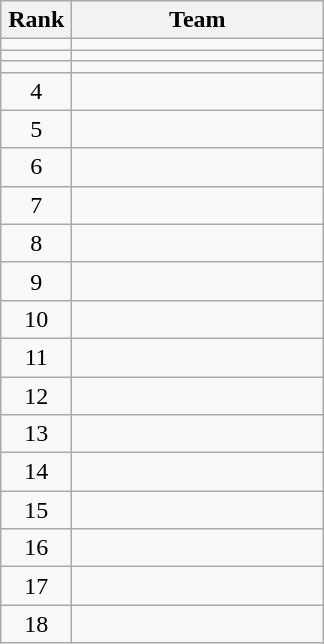<table class="wikitable" style="text-align:center">
<tr>
<th width=40>Rank</th>
<th width=160>Team</th>
</tr>
<tr>
<td></td>
<td style="text-align:left"></td>
</tr>
<tr>
<td></td>
<td style="text-align:left"></td>
</tr>
<tr>
<td></td>
<td style="text-align:left"></td>
</tr>
<tr>
<td>4</td>
<td style="text-align:left"></td>
</tr>
<tr>
<td>5</td>
<td style="text-align:left"></td>
</tr>
<tr>
<td>6</td>
<td style="text-align:left"></td>
</tr>
<tr>
<td>7</td>
<td style="text-align:left"></td>
</tr>
<tr>
<td>8</td>
<td style="text-align:left"></td>
</tr>
<tr>
<td>9</td>
<td style="text-align:left"></td>
</tr>
<tr>
<td>10</td>
<td style="text-align:left"></td>
</tr>
<tr>
<td>11</td>
<td style="text-align:left"></td>
</tr>
<tr>
<td>12</td>
<td style="text-align:left"></td>
</tr>
<tr>
<td>13</td>
<td style="text-align:left"></td>
</tr>
<tr>
<td>14</td>
<td style="text-align:left"></td>
</tr>
<tr>
<td>15</td>
<td style="text-align:left"></td>
</tr>
<tr>
<td>16</td>
<td style="text-align:left"></td>
</tr>
<tr>
<td>17</td>
<td style="text-align:left"></td>
</tr>
<tr>
<td>18</td>
<td style="text-align:left"></td>
</tr>
</table>
